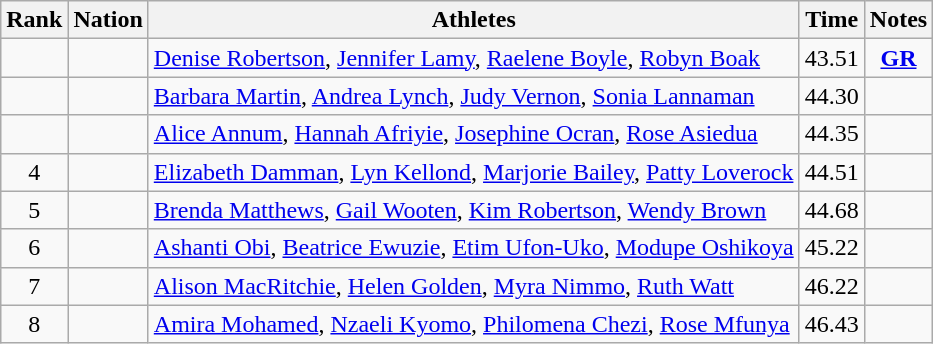<table class="wikitable sortable" style="text-align:center">
<tr>
<th>Rank</th>
<th>Nation</th>
<th>Athletes</th>
<th>Time</th>
<th>Notes</th>
</tr>
<tr>
<td></td>
<td align=left></td>
<td align=left><a href='#'>Denise Robertson</a>, <a href='#'>Jennifer Lamy</a>, <a href='#'>Raelene Boyle</a>, <a href='#'>Robyn Boak</a></td>
<td>43.51</td>
<td><strong><a href='#'>GR</a></strong></td>
</tr>
<tr>
<td></td>
<td align=left></td>
<td align=left><a href='#'>Barbara Martin</a>, <a href='#'>Andrea Lynch</a>, <a href='#'>Judy Vernon</a>, <a href='#'>Sonia Lannaman</a></td>
<td>44.30</td>
<td></td>
</tr>
<tr>
<td></td>
<td align=left></td>
<td align=left><a href='#'>Alice Annum</a>, <a href='#'>Hannah Afriyie</a>, <a href='#'>Josephine Ocran</a>, <a href='#'>Rose Asiedua</a></td>
<td>44.35</td>
<td></td>
</tr>
<tr>
<td>4</td>
<td align=left></td>
<td align=left><a href='#'>Elizabeth Damman</a>, <a href='#'>Lyn Kellond</a>, <a href='#'>Marjorie Bailey</a>, <a href='#'>Patty Loverock</a></td>
<td>44.51</td>
<td></td>
</tr>
<tr>
<td>5</td>
<td align=left></td>
<td align=left><a href='#'>Brenda Matthews</a>, <a href='#'>Gail Wooten</a>, <a href='#'>Kim Robertson</a>, <a href='#'>Wendy Brown</a></td>
<td>44.68</td>
<td></td>
</tr>
<tr>
<td>6</td>
<td align=left></td>
<td align=left><a href='#'>Ashanti Obi</a>, <a href='#'>Beatrice Ewuzie</a>, <a href='#'>Etim Ufon-Uko</a>, <a href='#'>Modupe Oshikoya</a></td>
<td>45.22</td>
<td></td>
</tr>
<tr>
<td>7</td>
<td align=left></td>
<td align=left><a href='#'>Alison MacRitchie</a>, <a href='#'>Helen Golden</a>, <a href='#'>Myra Nimmo</a>, <a href='#'>Ruth Watt</a></td>
<td>46.22</td>
<td></td>
</tr>
<tr>
<td>8</td>
<td align=left></td>
<td align=left><a href='#'>Amira Mohamed</a>, <a href='#'>Nzaeli Kyomo</a>, <a href='#'>Philomena Chezi</a>, <a href='#'>Rose Mfunya</a></td>
<td>46.43</td>
<td></td>
</tr>
</table>
